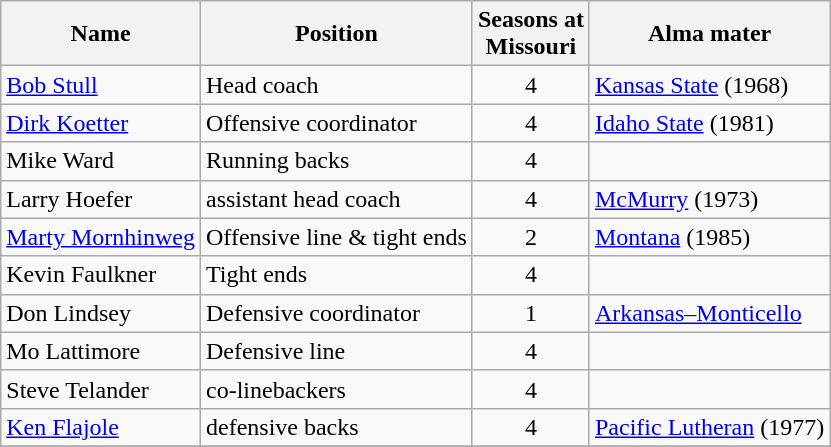<table class="wikitable">
<tr>
<th>Name</th>
<th>Position</th>
<th>Seasons at<br>Missouri</th>
<th>Alma mater</th>
</tr>
<tr>
<td><a href='#'>Bob Stull</a></td>
<td>Head coach</td>
<td align=center>4</td>
<td><a href='#'>Kansas State</a> (1968)</td>
</tr>
<tr>
<td><a href='#'>Dirk Koetter</a></td>
<td>Offensive coordinator</td>
<td align=center>4</td>
<td><a href='#'>Idaho State</a> (1981)</td>
</tr>
<tr>
<td>Mike Ward</td>
<td>Running backs</td>
<td align=center>4</td>
<td></td>
</tr>
<tr>
<td>Larry Hoefer</td>
<td>assistant head coach</td>
<td align=center>4</td>
<td><a href='#'>McMurry</a> (1973)</td>
</tr>
<tr>
<td><a href='#'>Marty Mornhinweg</a></td>
<td>Offensive line & tight ends</td>
<td align=center>2</td>
<td><a href='#'>Montana</a> (1985)</td>
</tr>
<tr>
<td>Kevin Faulkner</td>
<td>Tight ends</td>
<td align=center>4</td>
<td></td>
</tr>
<tr>
<td>Don Lindsey</td>
<td>Defensive coordinator</td>
<td align=center>1</td>
<td><a href='#'>Arkansas–Monticello</a></td>
</tr>
<tr>
<td>Mo Lattimore</td>
<td>Defensive line</td>
<td align=center>4</td>
<td></td>
</tr>
<tr>
<td>Steve Telander</td>
<td>co-linebackers</td>
<td align=center>4</td>
<td></td>
</tr>
<tr>
<td><a href='#'>Ken Flajole</a></td>
<td>defensive backs</td>
<td align=center>4</td>
<td><a href='#'>Pacific Lutheran</a> (1977)</td>
</tr>
<tr>
</tr>
</table>
